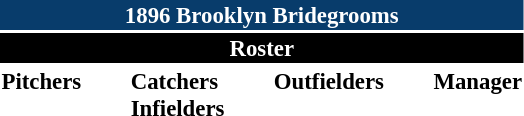<table class="toccolours" style="font-size: 95%;">
<tr>
<th colspan="10" style="background-color: #083c6b; color: white; text-align: center;">1896 Brooklyn Bridegrooms</th>
</tr>
<tr>
<td colspan="10" style="background-color: black; color: white; text-align: center;"><strong>Roster</strong></td>
</tr>
<tr>
<td valign="top"><strong>Pitchers</strong><br>





</td>
<td width="25px"></td>
<td valign="top"><strong>Catchers</strong><br>

<strong>Infielders</strong>





</td>
<td width="25px"></td>
<td valign="top"><strong>Outfielders</strong><br>



</td>
<td width="25px"></td>
<td valign="top"><strong>Manager</strong><br></td>
</tr>
</table>
